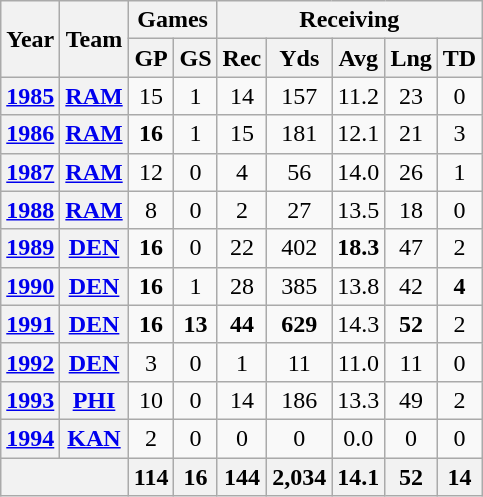<table class="wikitable" style="text-align:center">
<tr>
<th rowspan="2">Year</th>
<th rowspan="2">Team</th>
<th colspan="2">Games</th>
<th colspan="5">Receiving</th>
</tr>
<tr>
<th>GP</th>
<th>GS</th>
<th>Rec</th>
<th>Yds</th>
<th>Avg</th>
<th>Lng</th>
<th>TD</th>
</tr>
<tr>
<th><a href='#'>1985</a></th>
<th><a href='#'>RAM</a></th>
<td>15</td>
<td>1</td>
<td>14</td>
<td>157</td>
<td>11.2</td>
<td>23</td>
<td>0</td>
</tr>
<tr>
<th><a href='#'>1986</a></th>
<th><a href='#'>RAM</a></th>
<td><strong>16</strong></td>
<td>1</td>
<td>15</td>
<td>181</td>
<td>12.1</td>
<td>21</td>
<td>3</td>
</tr>
<tr>
<th><a href='#'>1987</a></th>
<th><a href='#'>RAM</a></th>
<td>12</td>
<td>0</td>
<td>4</td>
<td>56</td>
<td>14.0</td>
<td>26</td>
<td>1</td>
</tr>
<tr>
<th><a href='#'>1988</a></th>
<th><a href='#'>RAM</a></th>
<td>8</td>
<td>0</td>
<td>2</td>
<td>27</td>
<td>13.5</td>
<td>18</td>
<td>0</td>
</tr>
<tr>
<th><a href='#'>1989</a></th>
<th><a href='#'>DEN</a></th>
<td><strong>16</strong></td>
<td>0</td>
<td>22</td>
<td>402</td>
<td><strong>18.3</strong></td>
<td>47</td>
<td>2</td>
</tr>
<tr>
<th><a href='#'>1990</a></th>
<th><a href='#'>DEN</a></th>
<td><strong>16</strong></td>
<td>1</td>
<td>28</td>
<td>385</td>
<td>13.8</td>
<td>42</td>
<td><strong>4</strong></td>
</tr>
<tr>
<th><a href='#'>1991</a></th>
<th><a href='#'>DEN</a></th>
<td><strong>16</strong></td>
<td><strong>13</strong></td>
<td><strong>44</strong></td>
<td><strong>629</strong></td>
<td>14.3</td>
<td><strong>52</strong></td>
<td>2</td>
</tr>
<tr>
<th><a href='#'>1992</a></th>
<th><a href='#'>DEN</a></th>
<td>3</td>
<td>0</td>
<td>1</td>
<td>11</td>
<td>11.0</td>
<td>11</td>
<td>0</td>
</tr>
<tr>
<th><a href='#'>1993</a></th>
<th><a href='#'>PHI</a></th>
<td>10</td>
<td>0</td>
<td>14</td>
<td>186</td>
<td>13.3</td>
<td>49</td>
<td>2</td>
</tr>
<tr>
<th><a href='#'>1994</a></th>
<th><a href='#'>KAN</a></th>
<td>2</td>
<td>0</td>
<td>0</td>
<td>0</td>
<td>0.0</td>
<td>0</td>
<td>0</td>
</tr>
<tr>
<th colspan="2"></th>
<th>114</th>
<th>16</th>
<th>144</th>
<th>2,034</th>
<th>14.1</th>
<th>52</th>
<th>14</th>
</tr>
</table>
